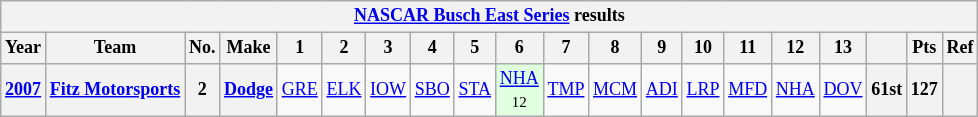<table class="wikitable" style="text-align:center; font-size:75%">
<tr>
<th colspan=45><a href='#'>NASCAR Busch East Series</a> results</th>
</tr>
<tr>
<th>Year</th>
<th>Team</th>
<th>No.</th>
<th>Make</th>
<th>1</th>
<th>2</th>
<th>3</th>
<th>4</th>
<th>5</th>
<th>6</th>
<th>7</th>
<th>8</th>
<th>9</th>
<th>10</th>
<th>11</th>
<th>12</th>
<th>13</th>
<th></th>
<th>Pts</th>
<th>Ref</th>
</tr>
<tr>
<th><a href='#'>2007</a></th>
<th><a href='#'>Fitz Motorsports</a></th>
<th>2</th>
<th><a href='#'>Dodge</a></th>
<td><a href='#'>GRE</a></td>
<td><a href='#'>ELK</a></td>
<td><a href='#'>IOW</a></td>
<td><a href='#'>SBO</a></td>
<td><a href='#'>STA</a></td>
<td style="background:#DFFFDF;"><a href='#'>NHA</a><br><small>12</small></td>
<td><a href='#'>TMP</a></td>
<td><a href='#'>MCM</a></td>
<td><a href='#'>ADI</a></td>
<td><a href='#'>LRP</a></td>
<td><a href='#'>MFD</a></td>
<td><a href='#'>NHA</a></td>
<td><a href='#'>DOV</a></td>
<th>61st</th>
<th>127</th>
<th></th>
</tr>
</table>
